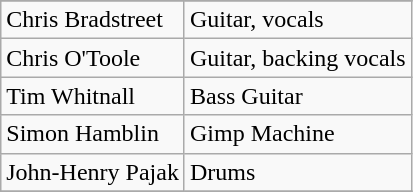<table class="wikitable">
<tr>
</tr>
<tr>
<td>Chris Bradstreet</td>
<td>Guitar, vocals</td>
</tr>
<tr>
<td>Chris O'Toole</td>
<td>Guitar, backing vocals</td>
</tr>
<tr>
<td>Tim Whitnall</td>
<td>Bass Guitar</td>
</tr>
<tr>
<td>Simon Hamblin</td>
<td>Gimp Machine</td>
</tr>
<tr>
<td>John-Henry Pajak</td>
<td>Drums</td>
</tr>
<tr>
</tr>
</table>
